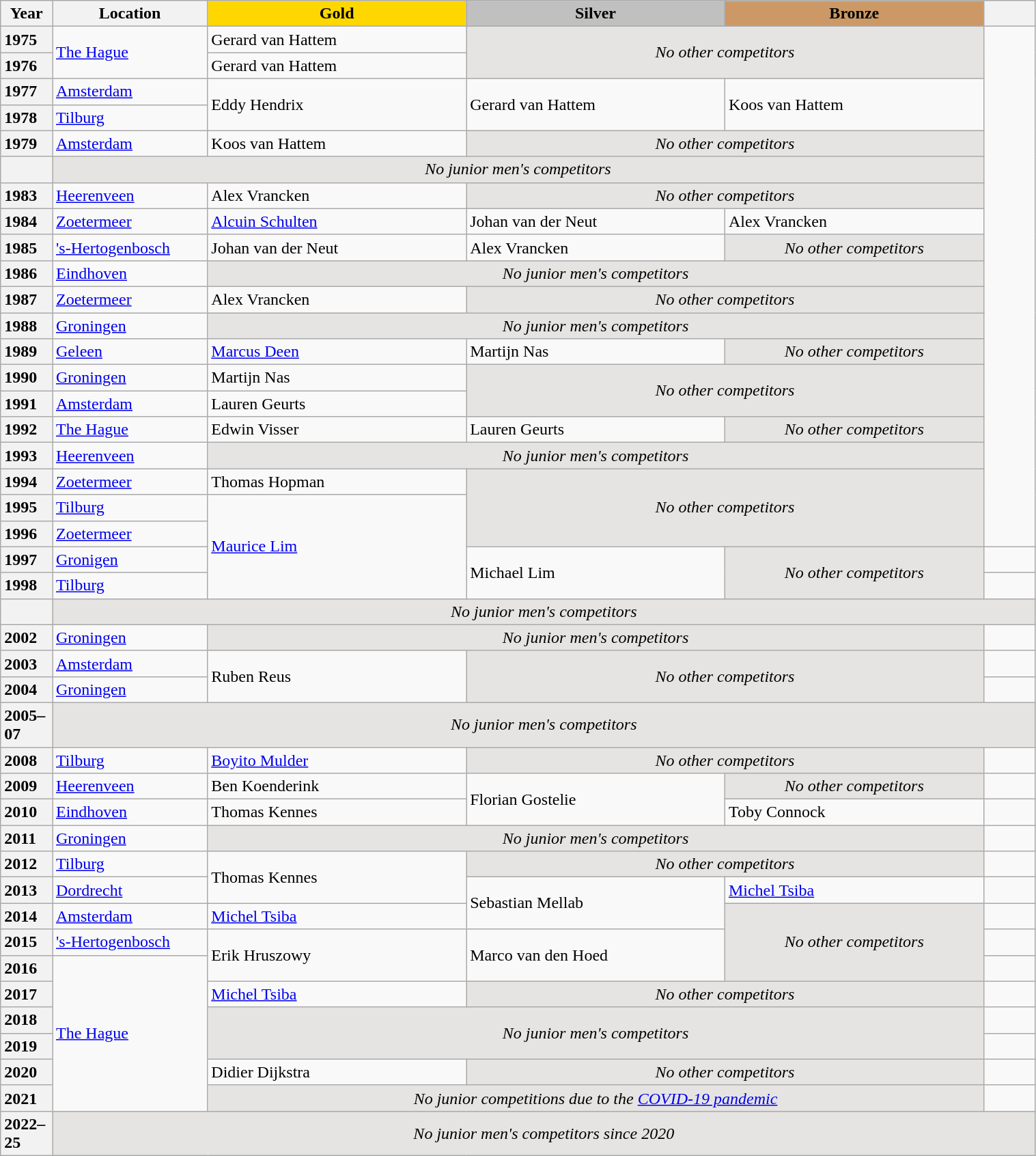<table class="wikitable unsortable" style="text-align:left; width:80%">
<tr>
<th scope="col" style="text-align:center; width:5%">Year</th>
<th scope="col" style="text-align:center; width:15%">Location</th>
<th scope="col" style="text-align:center; width:25%; background:gold">Gold</th>
<th scope="col" style="text-align:center; width:25%; background:silver">Silver</th>
<th scope="col" style="text-align:center; width:25%; background:#c96">Bronze</th>
<th scope="col" style="text-align:center; width:5%"></th>
</tr>
<tr>
<th scope="row" style="text-align:left">1975</th>
<td rowspan="2"><a href='#'>The Hague</a></td>
<td>Gerard van Hattem</td>
<td colspan="2" rowspan="2" align="center" bgcolor="e5e4e2"><em>No other competitors</em></td>
<td rowspan="20"></td>
</tr>
<tr>
<th scope="row" style="text-align:left">1976</th>
<td>Gerard van Hattem</td>
</tr>
<tr>
<th scope="row" style="text-align:left">1977</th>
<td><a href='#'>Amsterdam</a></td>
<td rowspan="2">Eddy Hendrix</td>
<td rowspan="2">Gerard van Hattem</td>
<td rowspan="2">Koos van Hattem</td>
</tr>
<tr>
<th scope="row" style="text-align:left">1978</th>
<td><a href='#'>Tilburg</a></td>
</tr>
<tr>
<th scope="row" style="text-align:left">1979</th>
<td><a href='#'>Amsterdam</a></td>
<td>Koos van Hattem</td>
<td colspan="2" align="center" bgcolor="e5e4e2"><em>No other competitors</em></td>
</tr>
<tr>
<th scope="row" style="text-align:left"></th>
<td colspan="4" align="center" bgcolor="e5e4e2"><em>No junior men's competitors</em></td>
</tr>
<tr>
<th scope="row" style="text-align:left">1983</th>
<td><a href='#'>Heerenveen</a></td>
<td>Alex Vrancken</td>
<td colspan="2" align="center" bgcolor="e5e4e2"><em>No other competitors</em></td>
</tr>
<tr>
<th scope="row" style="text-align:left">1984</th>
<td><a href='#'>Zoetermeer</a></td>
<td><a href='#'>Alcuin Schulten</a></td>
<td>Johan van der Neut</td>
<td>Alex Vrancken</td>
</tr>
<tr>
<th scope="row" style="text-align:left">1985</th>
<td><a href='#'>'s-Hertogenbosch</a></td>
<td>Johan van der Neut</td>
<td>Alex Vrancken</td>
<td align="center" bgcolor="e5e4e2"><em>No other competitors</em></td>
</tr>
<tr>
<th scope="row" style="text-align:left">1986</th>
<td><a href='#'>Eindhoven</a></td>
<td colspan="3" align="center" bgcolor="e5e4e2"><em>No junior men's competitors</em></td>
</tr>
<tr>
<th scope="row" style="text-align:left">1987</th>
<td><a href='#'>Zoetermeer</a></td>
<td>Alex Vrancken</td>
<td colspan="2" align="center" bgcolor="e5e4e2"><em>No other competitors</em></td>
</tr>
<tr>
<th scope="row" style="text-align:left">1988</th>
<td><a href='#'>Groningen</a></td>
<td colspan="3" align="center" bgcolor="e5e4e2"><em>No junior men's competitors</em></td>
</tr>
<tr>
<th scope="row" style="text-align:left">1989</th>
<td><a href='#'>Geleen</a></td>
<td><a href='#'>Marcus Deen</a></td>
<td>Martijn Nas</td>
<td align="center" bgcolor="e5e4e2"><em>No other competitors</em></td>
</tr>
<tr>
<th scope="row" style="text-align:left">1990</th>
<td><a href='#'>Groningen</a></td>
<td>Martijn Nas</td>
<td colspan="2" rowspan="2" align="center" bgcolor="e5e4e2"><em>No other competitors</em></td>
</tr>
<tr>
<th scope="row" style="text-align:left">1991</th>
<td><a href='#'>Amsterdam</a></td>
<td>Lauren Geurts</td>
</tr>
<tr>
<th scope="row" style="text-align:left">1992</th>
<td><a href='#'>The Hague</a></td>
<td>Edwin Visser</td>
<td>Lauren Geurts</td>
<td align="center" bgcolor="e5e4e2"><em>No other competitors</em></td>
</tr>
<tr>
<th scope="row" style="text-align:left">1993</th>
<td><a href='#'>Heerenveen</a></td>
<td colspan="3" align="center" bgcolor="e5e4e2"><em>No junior men's competitors</em></td>
</tr>
<tr>
<th scope="row" style="text-align:left">1994</th>
<td><a href='#'>Zoetermeer</a></td>
<td>Thomas Hopman</td>
<td colspan="2" rowspan="3" align="center" bgcolor="e5e4e2"><em>No other competitors</em></td>
</tr>
<tr>
<th scope="row" style="text-align:left">1995</th>
<td><a href='#'>Tilburg</a></td>
<td rowspan="4"><a href='#'>Maurice Lim</a></td>
</tr>
<tr>
<th scope="row" style="text-align:left">1996</th>
<td><a href='#'>Zoetermeer</a></td>
</tr>
<tr>
<th scope="row" style="text-align:left">1997</th>
<td><a href='#'>Gronigen</a></td>
<td rowspan="2">Michael Lim</td>
<td rowspan="2" align="center" bgcolor="e5e4e2"><em>No other competitors</em></td>
<td></td>
</tr>
<tr>
<th scope="row" style="text-align:left">1998</th>
<td><a href='#'>Tilburg</a></td>
<td></td>
</tr>
<tr>
<th scope="row" style="text-align:left"></th>
<td colspan="5" align="center" bgcolor="e5e4e2"><em>No junior men's competitors</em></td>
</tr>
<tr>
<th scope="row" style="text-align:left">2002</th>
<td><a href='#'>Groningen</a></td>
<td colspan="3" align="center" bgcolor="e5e4e2"><em>No junior men's competitors</em></td>
<td></td>
</tr>
<tr>
<th scope="row" style="text-align:left">2003</th>
<td><a href='#'>Amsterdam</a></td>
<td rowspan="2">Ruben Reus</td>
<td colspan="2" rowspan="2" align="center" bgcolor="e5e4e2"><em>No other competitors</em></td>
<td></td>
</tr>
<tr>
<th scope="row" style="text-align:left">2004</th>
<td><a href='#'>Groningen</a></td>
<td></td>
</tr>
<tr>
<th scope="row" style="text-align:left">2005–07</th>
<td colspan="5" align="center" bgcolor="e5e4e2"><em>No junior men's competitors</em></td>
</tr>
<tr>
<th scope="row" style="text-align:left">2008</th>
<td><a href='#'>Tilburg</a></td>
<td><a href='#'>Boyito Mulder</a></td>
<td colspan="2" align="center" bgcolor="e5e4e2"><em>No other competitors</em></td>
<td></td>
</tr>
<tr>
<th scope="row" style="text-align:left">2009</th>
<td><a href='#'>Heerenveen</a></td>
<td>Ben Koenderink</td>
<td rowspan="2">Florian Gostelie</td>
<td align="center" bgcolor="e5e4e2"><em>No other competitors</em></td>
<td></td>
</tr>
<tr>
<th scope="row" style="text-align:left">2010</th>
<td><a href='#'>Eindhoven</a></td>
<td>Thomas Kennes</td>
<td>Toby Connock</td>
<td></td>
</tr>
<tr>
<th scope="row" style="text-align:left">2011</th>
<td><a href='#'>Groningen</a></td>
<td colspan="3" align="center" bgcolor="e5e4e2"><em>No junior men's competitors</em></td>
<td></td>
</tr>
<tr>
<th scope="row" style="text-align:left">2012</th>
<td><a href='#'>Tilburg</a></td>
<td rowspan="2">Thomas Kennes</td>
<td colspan=2 align="center" bgcolor="e5e4e2"><em>No other competitors</em></td>
<td></td>
</tr>
<tr>
<th scope="row" style="text-align:left">2013</th>
<td><a href='#'>Dordrecht</a></td>
<td rowspan="2">Sebastian Mellab</td>
<td><a href='#'>Michel Tsiba</a></td>
<td></td>
</tr>
<tr>
<th scope="row" style="text-align:left">2014</th>
<td><a href='#'>Amsterdam</a></td>
<td><a href='#'>Michel Tsiba</a></td>
<td rowspan="3" align="center" bgcolor="e5e4e2"><em>No other competitors</em></td>
<td></td>
</tr>
<tr>
<th scope="row" style="text-align:left">2015</th>
<td><a href='#'>'s-Hertogenbosch</a></td>
<td rowspan="2">Erik Hruszowy</td>
<td rowspan="2">Marco van den Hoed</td>
<td></td>
</tr>
<tr>
<th scope="row" style="text-align:left">2016</th>
<td rowspan="6"><a href='#'>The Hague</a></td>
<td></td>
</tr>
<tr>
<th scope="row" style="text-align:left">2017</th>
<td><a href='#'>Michel Tsiba</a></td>
<td colspan="2" align="center" bgcolor="e5e4e2"><em>No other competitors</em></td>
<td></td>
</tr>
<tr>
<th scope="row" style="text-align:left">2018</th>
<td colspan="3" rowspan="2" align="center" bgcolor="e5e4e2"><em>No junior men's competitors</em></td>
<td></td>
</tr>
<tr>
<th scope="row" style="text-align:left">2019</th>
<td></td>
</tr>
<tr>
<th scope="row" style="text-align:left">2020</th>
<td>Didier Dijkstra</td>
<td colspan="2" align="center" bgcolor="e5e4e2"><em>No other competitors</em></td>
<td></td>
</tr>
<tr>
<th scope="row" style="text-align:left">2021</th>
<td colspan="3" align="center" bgcolor="e5e4e2"><em>No junior competitions due to the <a href='#'>COVID-19 pandemic</a></em></td>
<td></td>
</tr>
<tr>
<th scope="row" style="text-align:left">2022–25</th>
<td colspan="5" align="center" bgcolor="e5e4e2"><em>No junior men's competitors since 2020</em></td>
</tr>
</table>
